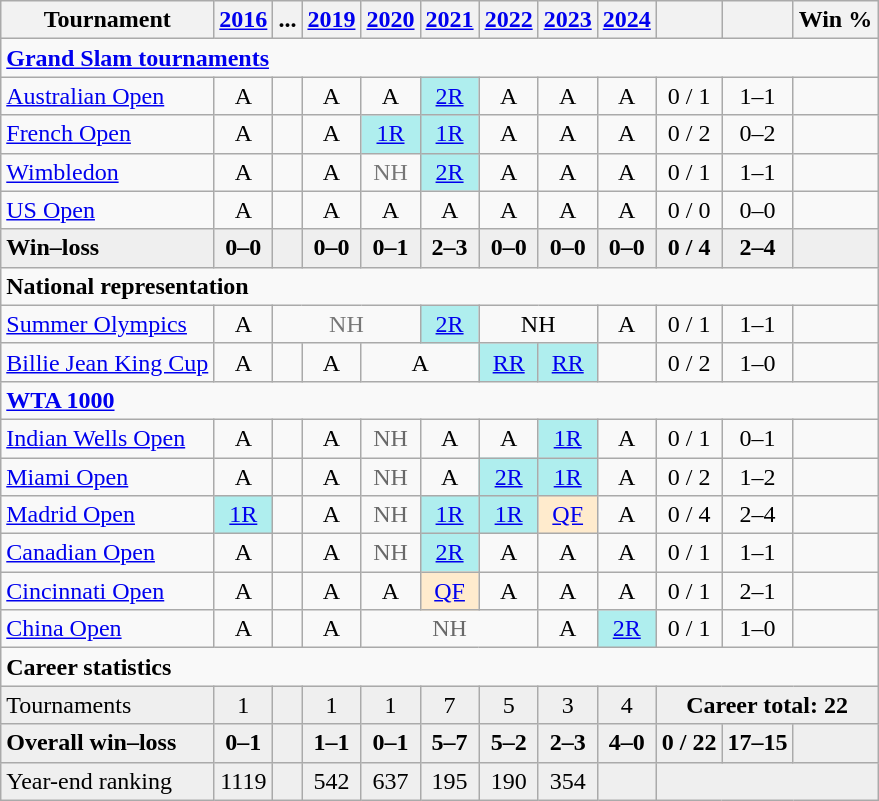<table class=wikitable style=text-align:center>
<tr>
<th>Tournament</th>
<th><a href='#'>2016</a></th>
<th>...</th>
<th><a href='#'>2019</a></th>
<th><a href='#'>2020</a></th>
<th><a href='#'>2021</a></th>
<th><a href='#'>2022</a></th>
<th><a href='#'>2023</a></th>
<th><a href='#'>2024</a></th>
<th></th>
<th></th>
<th>Win %</th>
</tr>
<tr>
<td colspan="12" align="left"><strong><a href='#'>Grand Slam tournaments</a></strong></td>
</tr>
<tr>
<td align=left><a href='#'>Australian Open</a></td>
<td>A</td>
<td></td>
<td>A</td>
<td>A</td>
<td bgcolor=afeeee><a href='#'>2R</a></td>
<td>A</td>
<td>A</td>
<td>A</td>
<td>0 / 1</td>
<td>1–1</td>
<td></td>
</tr>
<tr>
<td align=left><a href='#'>French Open</a></td>
<td>A</td>
<td></td>
<td>A</td>
<td bgcolor=afeeee><a href='#'>1R</a></td>
<td bgcolor=afeeee><a href='#'>1R</a></td>
<td>A</td>
<td>A</td>
<td>A</td>
<td>0 / 2</td>
<td>0–2</td>
<td></td>
</tr>
<tr>
<td align=left><a href='#'>Wimbledon</a></td>
<td>A</td>
<td></td>
<td>A</td>
<td style=color:#767676>NH</td>
<td bgcolor=afeeee><a href='#'>2R</a></td>
<td>A</td>
<td>A</td>
<td>A</td>
<td>0 / 1</td>
<td>1–1</td>
<td></td>
</tr>
<tr>
<td align=left><a href='#'>US Open</a></td>
<td>A</td>
<td></td>
<td>A</td>
<td>A</td>
<td>A</td>
<td>A</td>
<td>A</td>
<td>A</td>
<td>0 / 0</td>
<td>0–0</td>
<td></td>
</tr>
<tr style=font-weight:bold;background:#efefef>
<td align=left>Win–loss</td>
<td>0–0</td>
<td></td>
<td>0–0</td>
<td>0–1</td>
<td>2–3</td>
<td>0–0</td>
<td>0–0</td>
<td>0–0</td>
<td>0 / 4</td>
<td>2–4</td>
<td></td>
</tr>
<tr>
<td colspan="12" align="left"><strong>National representation</strong></td>
</tr>
<tr>
<td align=left><a href='#'>Summer Olympics</a></td>
<td>A</td>
<td style=color:#767676 colspan=3>NH</td>
<td bgcolor=afeeee><a href='#'>2R</a></td>
<td colspan="2">NH</td>
<td>A</td>
<td>0 / 1</td>
<td>1–1</td>
<td></td>
</tr>
<tr>
<td align=left><a href='#'>Billie Jean King Cup</a></td>
<td>A</td>
<td></td>
<td>A</td>
<td colspan="2">A</td>
<td bgcolor=afeeee><a href='#'>RR</a></td>
<td bgcolor=afeeee><a href='#'>RR</a></td>
<td></td>
<td>0 / 2</td>
<td>1–0</td>
<td></td>
</tr>
<tr>
<td colspan="12" align="left"><strong><a href='#'>WTA 1000</a></strong></td>
</tr>
<tr>
<td align=left><a href='#'>Indian Wells Open</a></td>
<td>A</td>
<td></td>
<td>A</td>
<td style=color:#696969>NH</td>
<td>A</td>
<td>A</td>
<td bgcolor=afeeee><a href='#'>1R</a></td>
<td>A</td>
<td>0 / 1</td>
<td>0–1</td>
<td></td>
</tr>
<tr>
<td align=left><a href='#'>Miami Open</a></td>
<td>A</td>
<td></td>
<td>A</td>
<td style=color:#696969>NH</td>
<td>A</td>
<td bgcolor=afeeee><a href='#'>2R</a></td>
<td bgcolor=afeeee><a href='#'>1R</a></td>
<td>A</td>
<td>0 / 2</td>
<td>1–2</td>
<td></td>
</tr>
<tr>
<td align=left><a href='#'>Madrid Open</a></td>
<td bgcolor=afeeee><a href='#'>1R</a></td>
<td></td>
<td>A</td>
<td style=color:#696969>NH</td>
<td bgcolor=afeeee><a href='#'>1R</a></td>
<td bgcolor=afeeee><a href='#'>1R</a></td>
<td bgcolor=ffebcd><a href='#'>QF</a></td>
<td>A</td>
<td>0 / 4</td>
<td>2–4</td>
<td></td>
</tr>
<tr>
<td align=left><a href='#'>Canadian Open</a></td>
<td>A</td>
<td></td>
<td>A</td>
<td style=color:#696969>NH</td>
<td bgcolor=afeeee><a href='#'>2R</a></td>
<td>A</td>
<td>A</td>
<td>A</td>
<td>0 / 1</td>
<td>1–1</td>
<td></td>
</tr>
<tr>
<td align=left><a href='#'>Cincinnati Open</a></td>
<td>A</td>
<td></td>
<td>A</td>
<td>A</td>
<td bgcolor=ffebcd><a href='#'>QF</a></td>
<td>A</td>
<td>A</td>
<td>A</td>
<td>0 / 1</td>
<td>2–1</td>
<td></td>
</tr>
<tr>
<td align=left><a href='#'>China Open</a></td>
<td>A</td>
<td></td>
<td>A</td>
<td colspan=3 style=color:#696969>NH</td>
<td>A</td>
<td bgcolor=afeeee><a href='#'>2R</a></td>
<td>0 / 1</td>
<td>1–0</td>
<td></td>
</tr>
<tr>
<td colspan="12" align="left"><strong>Career statistics</strong></td>
</tr>
<tr bgcolor=efefef>
<td align=left>Tournaments</td>
<td>1</td>
<td></td>
<td>1</td>
<td>1</td>
<td>7</td>
<td>5</td>
<td>3</td>
<td>4</td>
<td colspan=3><strong>Career total: 22</strong></td>
</tr>
<tr style=background:#efefef;font-weight:bold>
<td align=left>Overall win–loss</td>
<td>0–1</td>
<td></td>
<td>1–1</td>
<td>0–1</td>
<td>5–7</td>
<td>5–2</td>
<td>2–3</td>
<td>4–0</td>
<td>0 / 22</td>
<td>17–15</td>
<td></td>
</tr>
<tr bgcolor=efefef>
<td align=left>Year-end ranking</td>
<td>1119</td>
<td></td>
<td>542</td>
<td>637</td>
<td>195</td>
<td>190</td>
<td>354</td>
<td></td>
<td colspan=3></td>
</tr>
</table>
